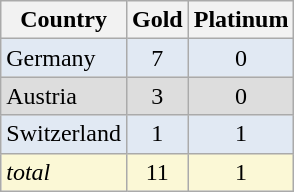<table class="wikitable sortable">
<tr>
<th>Country</th>
<th>Gold</th>
<th>Platinum</th>
</tr>
<tr style="background:#e1e9f3;">
<td>Germany</td>
<td style="text-align:center;">7</td>
<td style="text-align:center;">0</td>
</tr>
<tr style="background:#ddd;">
<td>Austria</td>
<td style="text-align:center;">3</td>
<td style="text-align:center;">0</td>
</tr>
<tr style="background:#e1e9f3;">
<td>Switzerland</td>
<td style="text-align:center;">1</td>
<td style="text-align:center;">1</td>
</tr>
<tr style="background:#fbf8d6;">
<td><em>total</em></td>
<td style="text-align:center;">11</td>
<td style="text-align:center;">1</td>
</tr>
</table>
